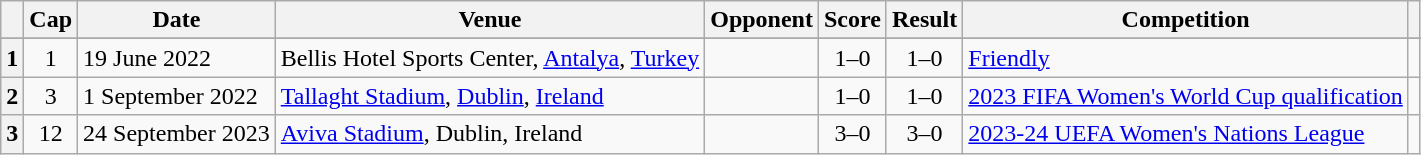<table class="wikitable sortable">
<tr>
<th scope="col"></th>
<th scope="col" style="text-align:center;">Cap</th>
<th scope="col">Date</th>
<th scope="col">Venue</th>
<th scope="col">Opponent</th>
<th scope="col">Score</th>
<th scope="col">Result</th>
<th scope="col">Competition</th>
<th scope="col" class="unsortable"></th>
</tr>
<tr>
</tr>
<tr>
<th scope="row">1</th>
<td align=center>1</td>
<td>19 June 2022</td>
<td>Bellis Hotel Sports Center, <a href='#'>Antalya</a>, <a href='#'>Turkey</a></td>
<td></td>
<td align=center>1–0</td>
<td align=center>1–0</td>
<td><a href='#'>Friendly</a></td>
<td></td>
</tr>
<tr>
<th scope="row">2</th>
<td align=center>3</td>
<td>1 September 2022</td>
<td><a href='#'>Tallaght Stadium</a>, <a href='#'>Dublin</a>, <a href='#'>Ireland</a></td>
<td></td>
<td align=center>1–0</td>
<td align=center>1–0</td>
<td><a href='#'>2023 FIFA Women's World Cup qualification</a></td>
<td></td>
</tr>
<tr>
<th scope="row">3</th>
<td align=center>12</td>
<td>24 September 2023</td>
<td><a href='#'>Aviva Stadium</a>, Dublin, Ireland</td>
<td></td>
<td align=center>3–0</td>
<td align=center>3–0</td>
<td><a href='#'>2023-24 UEFA Women's Nations League</a></td>
<td></td>
</tr>
</table>
